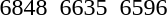<table>
<tr>
<td></td>
<td></td>
<td>6848 <strong></strong></td>
<td></td>
<td>6635 </td>
<td></td>
<td>6596 </td>
</tr>
</table>
